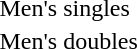<table>
<tr>
<td rowspan=2>Men's singles<br></td>
<td rowspan=2></td>
<td rowspan=2></td>
<td></td>
</tr>
<tr>
<td></td>
</tr>
<tr>
<td>Men's doubles<br></td>
<td></td>
<td></td>
<td></td>
</tr>
</table>
